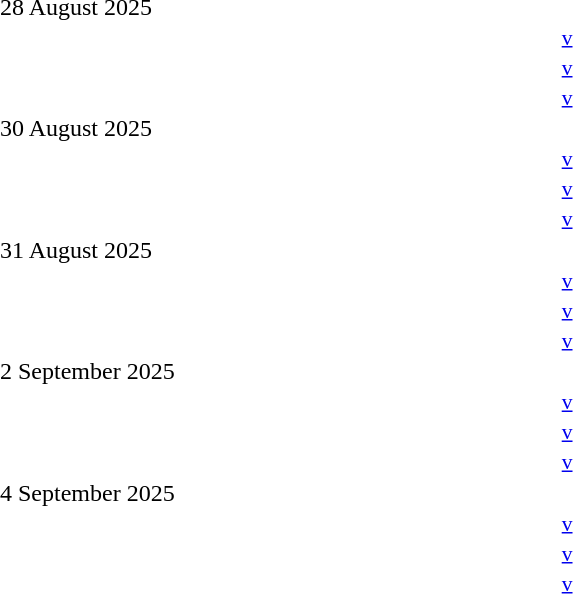<table style="width:100%;" cellspacing="1">
<tr>
<th width=25%></th>
<th width=2%></th>
<th width=6%></th>
<th width=2%></th>
<th width=25%></th>
</tr>
<tr>
<td>28 August 2025</td>
</tr>
<tr style=font-size:90%>
<td align=right></td>
<td></td>
<td align=center><a href='#'>v</a></td>
<td></td>
<td></td>
<td></td>
</tr>
<tr style=font-size:90%>
<td align=right></td>
<td></td>
<td align=center><a href='#'>v</a></td>
<td></td>
<td></td>
<td></td>
</tr>
<tr style=font-size:90%>
<td align=right></td>
<td></td>
<td align=center><a href='#'>v</a></td>
<td></td>
<td></td>
<td></td>
</tr>
<tr>
<td>30 August 2025</td>
</tr>
<tr style=font-size:90%>
<td align=right></td>
<td></td>
<td align=center><a href='#'>v</a></td>
<td></td>
<td></td>
<td></td>
</tr>
<tr style=font-size:90%>
<td align=right></td>
<td></td>
<td align=center><a href='#'>v</a></td>
<td></td>
<td></td>
<td></td>
</tr>
<tr style=font-size:90%>
<td align=right></td>
<td></td>
<td align=center><a href='#'>v</a></td>
<td></td>
<td></td>
<td></td>
</tr>
<tr>
<td>31 August 2025</td>
</tr>
<tr style=font-size:90%>
<td align=right></td>
<td></td>
<td align=center><a href='#'>v</a></td>
<td></td>
<td></td>
<td></td>
</tr>
<tr style=font-size:90%>
<td align=right></td>
<td></td>
<td align=center><a href='#'>v</a></td>
<td></td>
<td></td>
<td></td>
</tr>
<tr style=font-size:90%>
<td align=right></td>
<td></td>
<td align=center><a href='#'>v</a></td>
<td></td>
<td></td>
<td></td>
</tr>
<tr>
<td>2 September 2025</td>
</tr>
<tr style=font-size:90%>
<td align=right></td>
<td></td>
<td align=center><a href='#'>v</a></td>
<td></td>
<td></td>
<td></td>
</tr>
<tr style=font-size:90%>
<td align=right></td>
<td></td>
<td align=center><a href='#'>v</a></td>
<td></td>
<td></td>
<td></td>
</tr>
<tr style=font-size:90%>
<td align=right></td>
<td></td>
<td align=center><a href='#'>v</a></td>
<td></td>
<td></td>
<td></td>
</tr>
<tr>
<td>4 September 2025</td>
</tr>
<tr style=font-size:90%>
<td align=right></td>
<td></td>
<td align=center><a href='#'>v</a></td>
<td></td>
<td></td>
<td></td>
</tr>
<tr style=font-size:90%>
<td align=right></td>
<td></td>
<td align=center><a href='#'>v</a></td>
<td></td>
<td></td>
<td></td>
</tr>
<tr style=font-size:90%>
<td align=right></td>
<td></td>
<td align=center><a href='#'>v</a></td>
<td></td>
<td></td>
<td></td>
</tr>
</table>
